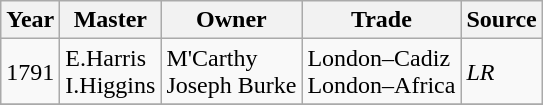<table class=" wikitable">
<tr>
<th>Year</th>
<th>Master</th>
<th>Owner</th>
<th>Trade</th>
<th>Source</th>
</tr>
<tr>
<td>1791</td>
<td>E.Harris<br>I.Higgins</td>
<td>M'Carthy<br>Joseph Burke</td>
<td>London–Cadiz<br>London–Africa</td>
<td><em>LR</em></td>
</tr>
<tr>
</tr>
</table>
